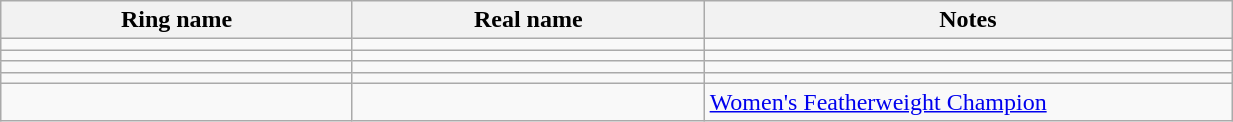<table class="wikitable sortable" style="width:65%;">
<tr>
<th width=20%>Ring name</th>
<th width=20%>Real name</th>
<th width=30%>Notes</th>
</tr>
<tr>
<td></td>
<td></td>
<td></td>
</tr>
<tr>
<td></td>
<td></td>
<td></td>
</tr>
<tr>
<td></td>
<td></td>
<td></td>
</tr>
<tr>
<td></td>
<td></td>
<td></td>
</tr>
<tr>
<td></td>
<td></td>
<td><a href='#'>Women's Featherweight Champion</a></td>
</tr>
</table>
